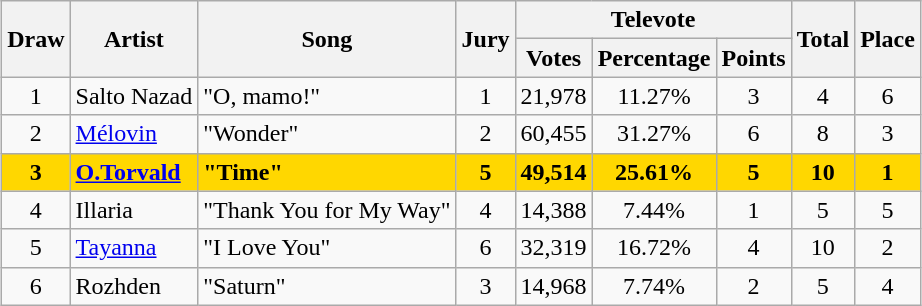<table class="sortable wikitable" style="margin: 1em auto 1em auto; text-align:center;">
<tr>
<th rowspan="2">Draw</th>
<th rowspan="2">Artist</th>
<th rowspan="2">Song</th>
<th rowspan="2">Jury</th>
<th colspan="3">Televote</th>
<th rowspan="2">Total</th>
<th rowspan="2">Place</th>
</tr>
<tr>
<th>Votes</th>
<th>Percentage</th>
<th>Points</th>
</tr>
<tr>
<td>1</td>
<td align="left">Salto Nazad</td>
<td align="left">"O, mamo!"</td>
<td>1</td>
<td>21,978</td>
<td>11.27%</td>
<td>3</td>
<td>4</td>
<td>6</td>
</tr>
<tr>
<td>2</td>
<td align="left"><a href='#'>Mélovin</a></td>
<td align="left">"Wonder"</td>
<td>2</td>
<td>60,455</td>
<td>31.27%</td>
<td>6</td>
<td>8</td>
<td>3</td>
</tr>
<tr style="font-weight:bold; background:gold;">
<td>3</td>
<td align="left"><a href='#'>O.Torvald</a></td>
<td align="left">"Time"</td>
<td>5</td>
<td>49,514</td>
<td>25.61%</td>
<td>5</td>
<td>10</td>
<td>1</td>
</tr>
<tr>
<td>4</td>
<td align="left">Illaria</td>
<td align="left">"Thank You for My Way"</td>
<td>4</td>
<td>14,388</td>
<td>7.44%</td>
<td>1</td>
<td>5</td>
<td>5</td>
</tr>
<tr>
<td>5</td>
<td align="left"><a href='#'>Tayanna</a></td>
<td align="left">"I Love You"</td>
<td>6</td>
<td>32,319</td>
<td>16.72%</td>
<td>4</td>
<td>10</td>
<td>2</td>
</tr>
<tr>
<td>6</td>
<td align="left">Rozhden</td>
<td align="left">"Saturn"</td>
<td>3</td>
<td>14,968</td>
<td>7.74%</td>
<td>2</td>
<td>5</td>
<td>4</td>
</tr>
</table>
